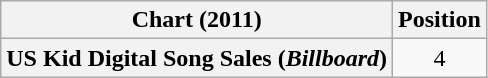<table class="wikitable plainrowheaders" style="text-align:center">
<tr>
<th scope="col">Chart (2011)</th>
<th scope="col">Position</th>
</tr>
<tr>
<th scope="row">US Kid Digital Song Sales (<em>Billboard</em>)</th>
<td>4</td>
</tr>
</table>
